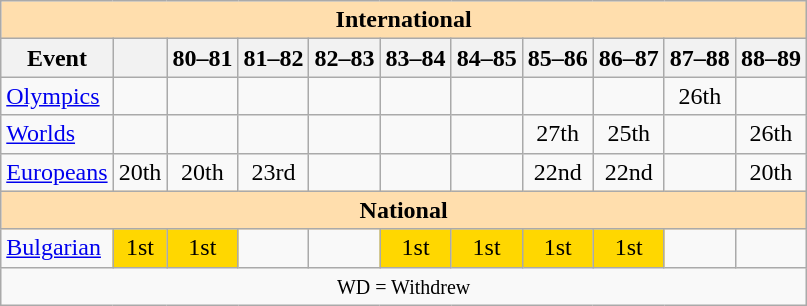<table class="wikitable" style="text-align:center">
<tr>
<th style="background-color: #ffdead; " colspan=11 align=center>International</th>
</tr>
<tr>
<th>Event</th>
<th></th>
<th>80–81</th>
<th>81–82</th>
<th>82–83</th>
<th>83–84</th>
<th>84–85</th>
<th>85–86</th>
<th>86–87</th>
<th>87–88</th>
<th>88–89</th>
</tr>
<tr>
<td align=left><a href='#'>Olympics</a></td>
<td></td>
<td></td>
<td></td>
<td></td>
<td></td>
<td></td>
<td></td>
<td></td>
<td>26th</td>
<td></td>
</tr>
<tr>
<td align=left><a href='#'>Worlds</a></td>
<td></td>
<td></td>
<td></td>
<td></td>
<td></td>
<td></td>
<td>27th</td>
<td>25th</td>
<td></td>
<td>26th</td>
</tr>
<tr>
<td align=left><a href='#'>Europeans</a></td>
<td>20th</td>
<td>20th</td>
<td>23rd</td>
<td></td>
<td></td>
<td></td>
<td>22nd</td>
<td>22nd</td>
<td></td>
<td>20th</td>
</tr>
<tr>
<th style="background-color: #ffdead; " colspan=11 align=center>National</th>
</tr>
<tr>
<td align=left><a href='#'>Bulgarian</a></td>
<td bgcolor=gold>1st</td>
<td bgcolor=gold>1st</td>
<td></td>
<td></td>
<td bgcolor=gold>1st</td>
<td bgcolor=gold>1st</td>
<td bgcolor=gold>1st</td>
<td bgcolor=gold>1st</td>
<td></td>
<td></td>
</tr>
<tr>
<td colspan=11 align=center><small> WD = Withdrew </small></td>
</tr>
</table>
